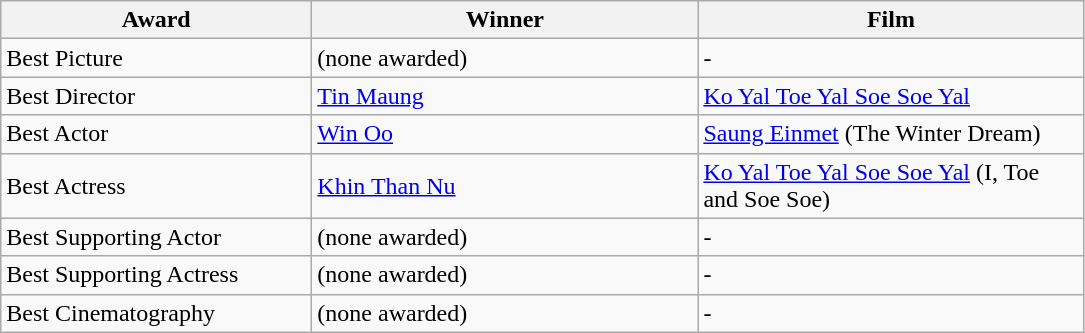<table class="wikitable">
<tr>
<th width="200"><strong>Award</strong></th>
<th width="250"><strong>Winner</strong></th>
<th width="250"><strong>Film</strong></th>
</tr>
<tr>
<td>Best Picture</td>
<td>(none awarded)</td>
<td>-</td>
</tr>
<tr>
<td>Best Director</td>
<td><a href='#'>Tin Maung</a></td>
<td><a href='#'>Ko Yal Toe Yal Soe Soe Yal</a></td>
</tr>
<tr>
<td>Best Actor</td>
<td><a href='#'>Win Oo</a></td>
<td><a href='#'>Saung Einmet</a> (The Winter Dream)</td>
</tr>
<tr>
<td>Best Actress</td>
<td><a href='#'>Khin Than Nu</a></td>
<td><a href='#'>Ko Yal Toe Yal Soe Soe Yal</a> (I, Toe and Soe Soe)</td>
</tr>
<tr>
<td>Best Supporting Actor</td>
<td>(none awarded)</td>
<td>-</td>
</tr>
<tr>
<td>Best Supporting Actress</td>
<td>(none awarded)</td>
<td>-</td>
</tr>
<tr>
<td>Best Cinematography</td>
<td>(none awarded)</td>
<td>-</td>
</tr>
</table>
